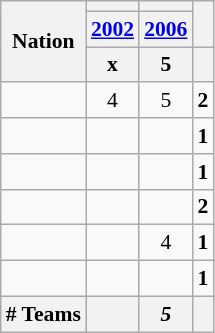<table class="wikitable plainrowheaders sortable" style="text-align:center; font-size:90%">
<tr>
<th scope="col" rowspan="3" class="unsortable">Nation</th>
<th colspan="1"></th>
<th colspan="1"></th>
<th scope="col" rowspan="2"></th>
</tr>
<tr>
<th colspan="1"><a href='#'>2002</a></th>
<th colspan="1"><a href='#'>2006</a></th>
</tr>
<tr>
<th scope="col" rowspan="1">x</th>
<th scope="col" rowspan="1">5</th>
<th scope="col" rowspan="1"></th>
</tr>
<tr>
<td align=left></td>
<td>4</td>
<td>5</td>
<td><strong>2</strong></td>
</tr>
<tr>
<td align=left></td>
<td data-sort-value="2002"></td>
<td data-sort-value="1"></td>
<td><strong>1</strong></td>
</tr>
<tr>
<td align=left></td>
<td data-sort-value="2002"></td>
<td data-sort-value="2"></td>
<td><strong>1</strong></td>
</tr>
<tr>
<td align=left></td>
<td data-sort-value="2"></td>
<td data-sort-value="3"></td>
<td><strong>2</strong></td>
</tr>
<tr>
<td align=left></td>
<td data-sort-value="2002"></td>
<td>4</td>
<td><strong>1</strong></td>
</tr>
<tr>
<td align=left></td>
<td data-sort-value="1"></td>
<td data-sort-value="2006"></td>
<td><strong>1</strong></td>
</tr>
<tr>
<th># Teams</th>
<th></th>
<th><strong><em>5</em></strong></th>
<th></th>
</tr>
</table>
